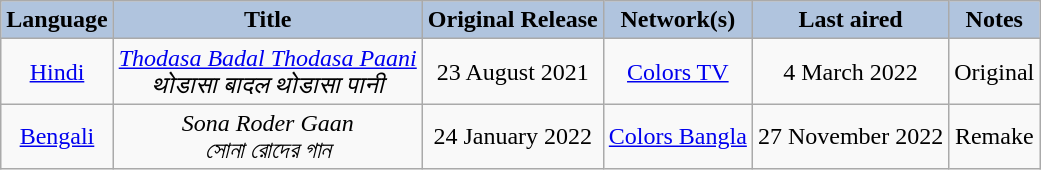<table class="wikitable sortable" style="text-align:center;">
<tr>
<th style="background:LightSteelBlue;">Language</th>
<th style="background:LightSteelBlue;">Title</th>
<th style="background:LightSteelBlue;">Original Release</th>
<th style="background:LightSteelBlue;">Network(s)</th>
<th style="background:LightSteelBlue;">Last aired</th>
<th style="background:LightSteelBlue;">Notes</th>
</tr>
<tr>
<td><a href='#'>Hindi</a></td>
<td><em><a href='#'>Thodasa Badal Thodasa Paani</a></em> <br> <em>थोडासा बादल थोडासा पानी</em></td>
<td>23 August 2021</td>
<td><a href='#'>Colors TV</a></td>
<td>4 March 2022</td>
<td>Original</td>
</tr>
<tr>
<td><a href='#'>Bengali</a></td>
<td><em>Sona Roder Gaan</em> <br> <em>সোনা রোদের গান</em></td>
<td>24 January 2022</td>
<td><a href='#'>Colors Bangla</a></td>
<td>27 November 2022</td>
<td>Remake</td>
</tr>
</table>
